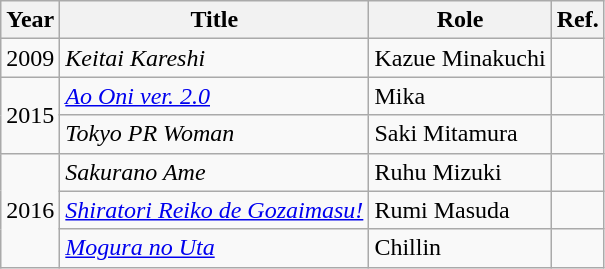<table class="wikitable">
<tr>
<th>Year</th>
<th>Title</th>
<th>Role</th>
<th>Ref.</th>
</tr>
<tr>
<td>2009</td>
<td><em>Keitai Kareshi</em></td>
<td>Kazue Minakuchi</td>
<td></td>
</tr>
<tr>
<td rowspan="2">2015</td>
<td><em><a href='#'>Ao Oni ver. 2.0</a></em></td>
<td>Mika</td>
<td></td>
</tr>
<tr>
<td><em>Tokyo PR Woman</em></td>
<td>Saki Mitamura</td>
<td></td>
</tr>
<tr>
<td rowspan="3">2016</td>
<td><em>Sakurano Ame</em></td>
<td>Ruhu Mizuki</td>
<td></td>
</tr>
<tr>
<td><em><a href='#'>Shiratori Reiko de Gozaimasu!</a></em></td>
<td>Rumi Masuda</td>
<td></td>
</tr>
<tr>
<td><em><a href='#'>Mogura no Uta</a></em></td>
<td>Chillin</td>
<td></td>
</tr>
</table>
